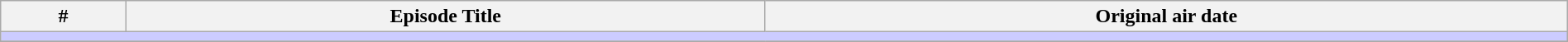<table class="wikitable" width="100%">
<tr>
<th width="8%">#</th>
<th>Episode Title</th>
<th>Original air date</th>
</tr>
<tr>
<td colspan="5" bgcolor="#CCF"></td>
</tr>
<tr>
</tr>
</table>
